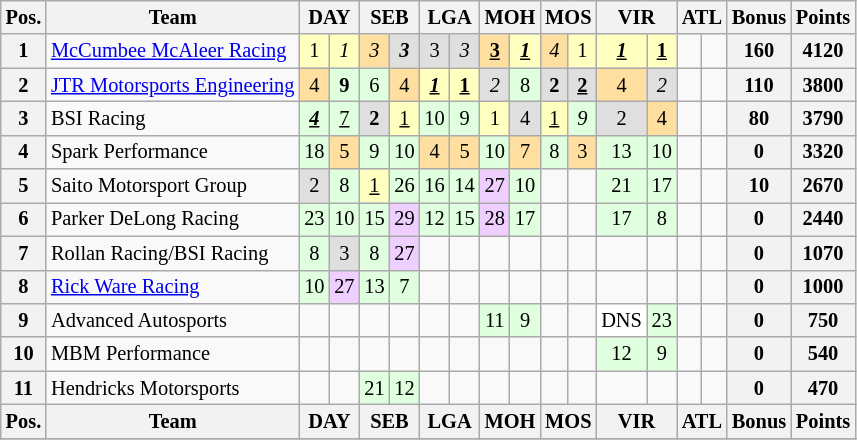<table class="wikitable" style="font-size:85%; text-align:center;">
<tr>
<th>Pos.</th>
<th>Team</th>
<th colspan="2">DAY</th>
<th colspan="2">SEB</th>
<th colspan="2">LGA</th>
<th colspan="2">MOH</th>
<th colspan="2">MOS</th>
<th colspan="2">VIR</th>
<th colspan="2">ATL</th>
<th>Bonus</th>
<th>Points</th>
</tr>
<tr>
<th>1</th>
<td align="left"><a href='#'>McCumbee McAleer Racing</a></td>
<td style="background:#ffffbf;">1</td>
<td style="background:#ffffbf;"><em>1</em></td>
<td style="background:#ffdf9f;"><em>3</em></td>
<td style="background:#dfdfdf;"><strong><em>3</em></strong></td>
<td style="background:#dfdfdf;">3</td>
<td style="background:#dfdfdf;"><em>3</em></td>
<td style="background:#ffdf9f;"><u><strong>3</strong></u></td>
<td style="background:#ffffbf;"><u><strong><em>1</em></strong></u></td>
<td style="background:#ffdf9f;"><em>4</em></td>
<td style="background:#ffffbf;">1</td>
<td style="background:#ffffbf;"><u><strong><em>1</em></strong></u></td>
<td style="background:#ffffbf;"><u><strong>1</strong></u></td>
<td></td>
<td></td>
<th>160</th>
<th>4120</th>
</tr>
<tr>
<th>2</th>
<td align="left"><a href='#'>JTR Motorsports Engineering</a></td>
<td style="background:#ffdf9f;">4</td>
<td style="background:#dfffdf;"><strong>9</strong></td>
<td style="background:#dfffdf;">6</td>
<td style="background:#ffdf9f;">4</td>
<td style="background:#ffffbf;"><strong><em><u>1</u></em></strong></td>
<td style="background:#ffffbf;"><strong><u>1</u></strong></td>
<td style="background:#dfdfdf;"><em>2</em></td>
<td style="background:#dfffdf;">8</td>
<td style="background:#dfdfdf;"><strong>2</strong></td>
<td style="background:#dfdfdf;"><strong><u>2</u></strong></td>
<td style="background:#ffdf9f;">4</td>
<td style="background:#dfdfdf;"><em>2</em></td>
<td></td>
<td></td>
<th>110</th>
<th>3800</th>
</tr>
<tr>
<th>3</th>
<td align="left">BSI Racing</td>
<td style="background:#dfffdf;"><strong><em><u>4</u></em></strong></td>
<td style="background:#dfffdf;"><u>7</u></td>
<td style="background:#dfdfdf;"><strong>2</strong></td>
<td style="background:#ffffbf;"><u>1</u></td>
<td style="background:#dfffdf;">10</td>
<td style="background:#dfffdf;">9</td>
<td style="background:#ffffbf;">1</td>
<td style="background:#dfdfdf;">4</td>
<td style="background:#ffffbf;"><u>1</u></td>
<td style="background:#dfffdf;"><em>9</em></td>
<td style="background:#dfdfdf;">2</td>
<td style="background:#ffdf9f;">4</td>
<td></td>
<td></td>
<th>80</th>
<th>3790</th>
</tr>
<tr>
<th>4</th>
<td align="left">Spark Performance</td>
<td style="background:#dfffdf;">18</td>
<td style="background:#ffdf9f;">5</td>
<td style="background:#dfffdf;">9</td>
<td style="background:#dfffdf;">10</td>
<td style="background:#ffdf9f;">4</td>
<td style="background:#ffdf9f;">5</td>
<td style="background:#dfffdf;">10</td>
<td style="background:#ffdf9f;">7</td>
<td style="background:#dfffdf;">8</td>
<td style="background:#ffdf9f;">3</td>
<td style="background:#dfffdf;">13</td>
<td style="background:#dfffdf;">10</td>
<td></td>
<td></td>
<th>0</th>
<th>3320</th>
</tr>
<tr>
<th>5</th>
<td align="left">Saito Motorsport Group</td>
<td style="background:#dfdfdf;">2</td>
<td style="background:#dfffdf;">8</td>
<td style="background:#ffffbf;"><u>1</u></td>
<td style="background:#dfffdf;">26</td>
<td style="background:#dfffdf;">16</td>
<td style="background:#dfffdf;">14</td>
<td style="background:#efcfff;">27</td>
<td style="background:#dfffdf;">10</td>
<td></td>
<td></td>
<td style="background:#dfffdf;">21</td>
<td style="background:#dfffdf;">17</td>
<td></td>
<td></td>
<th>10</th>
<th>2670</th>
</tr>
<tr>
<th>6</th>
<td align="left">Parker DeLong Racing</td>
<td style="background:#dfffdf;">23</td>
<td style="background:#dfffdf;">10</td>
<td style="background:#dfffdf;">15</td>
<td style="background:#efcfff;">29</td>
<td style="background:#dfffdf;">12</td>
<td style="background:#dfffdf;">15</td>
<td style="background:#efcfff;">28</td>
<td style="background:#dfffdf;">17</td>
<td></td>
<td></td>
<td style="background:#dfffdf;">17</td>
<td style="background:#dfffdf;">8</td>
<td></td>
<td></td>
<th>0</th>
<th>2440</th>
</tr>
<tr>
<th>7</th>
<td align="left">Rollan Racing/BSI Racing</td>
<td style="background:#dfffdf;">8</td>
<td style="background:#dfdfdf;">3</td>
<td style="background:#dfffdf;">8</td>
<td style="background:#efcfff;">27</td>
<td></td>
<td></td>
<td></td>
<td></td>
<td></td>
<td></td>
<td></td>
<td></td>
<td></td>
<td></td>
<th>0</th>
<th>1070</th>
</tr>
<tr>
<th>8</th>
<td align="left"><a href='#'>Rick Ware Racing</a></td>
<td style="background:#dfffdf;">10</td>
<td style="background:#efcfff;">27</td>
<td style="background:#dfffdf;">13</td>
<td style="background:#dfffdf;">7</td>
<td></td>
<td></td>
<td></td>
<td></td>
<td></td>
<td></td>
<td></td>
<td></td>
<td></td>
<td></td>
<th>0</th>
<th>1000</th>
</tr>
<tr>
<th>9</th>
<td align="left">Advanced Autosports</td>
<td></td>
<td></td>
<td></td>
<td></td>
<td></td>
<td></td>
<td style="background:#dfffdf;">11</td>
<td style="background:#dfffdf;">9</td>
<td></td>
<td></td>
<td style="background:#ffffff;">DNS</td>
<td style="background:#dfffdf;">23</td>
<td></td>
<td></td>
<th>0</th>
<th>750</th>
</tr>
<tr>
<th>10</th>
<td align="left">MBM Performance</td>
<td></td>
<td></td>
<td></td>
<td></td>
<td></td>
<td></td>
<td></td>
<td></td>
<td></td>
<td></td>
<td style="background:#dfffdf;">12</td>
<td style="background:#dfffdf;">9</td>
<td></td>
<td></td>
<th>0</th>
<th>540</th>
</tr>
<tr>
<th>11</th>
<td align="left">Hendricks Motorsports</td>
<td></td>
<td></td>
<td style="background:#dfffdf;">21</td>
<td style="background:#dfffdf;">12</td>
<td></td>
<td></td>
<td></td>
<td></td>
<td></td>
<td></td>
<td></td>
<td></td>
<td></td>
<td></td>
<th>0</th>
<th>470</th>
</tr>
<tr>
<th>Pos.</th>
<th>Team</th>
<th colspan="2">DAY</th>
<th colspan="2">SEB</th>
<th colspan="2">LGA</th>
<th colspan="2">MOH</th>
<th colspan="2">MOS</th>
<th colspan="2">VIR</th>
<th colspan="2">ATL</th>
<th>Bonus</th>
<th>Points</th>
</tr>
<tr>
</tr>
</table>
